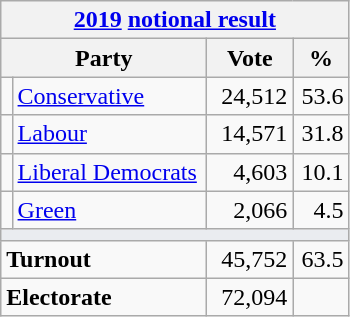<table class="wikitable">
<tr>
<th colspan="4"><a href='#'>2019</a> <a href='#'>notional result</a></th>
</tr>
<tr>
<th bgcolor="#DDDDFF" width="130px" colspan="2">Party</th>
<th bgcolor="#DDDDFF" width="50px">Vote</th>
<th bgcolor="#DDDDFF" width="30px">%</th>
</tr>
<tr>
<td></td>
<td><a href='#'>Conservative</a></td>
<td align=right>24,512</td>
<td align=right>53.6</td>
</tr>
<tr>
<td></td>
<td><a href='#'>Labour</a></td>
<td align=right>14,571</td>
<td align=right>31.8</td>
</tr>
<tr>
<td></td>
<td><a href='#'>Liberal Democrats</a></td>
<td align=right>4,603</td>
<td align=right>10.1</td>
</tr>
<tr>
<td></td>
<td><a href='#'>Green</a></td>
<td align=right>2,066</td>
<td align=right>4.5</td>
</tr>
<tr>
<td colspan="4" bgcolor="#EAECF0"></td>
</tr>
<tr>
<td colspan="2"><strong>Turnout</strong></td>
<td align=right>45,752</td>
<td align=right>63.5</td>
</tr>
<tr>
<td colspan="2"><strong>Electorate</strong></td>
<td align=right>72,094</td>
</tr>
</table>
